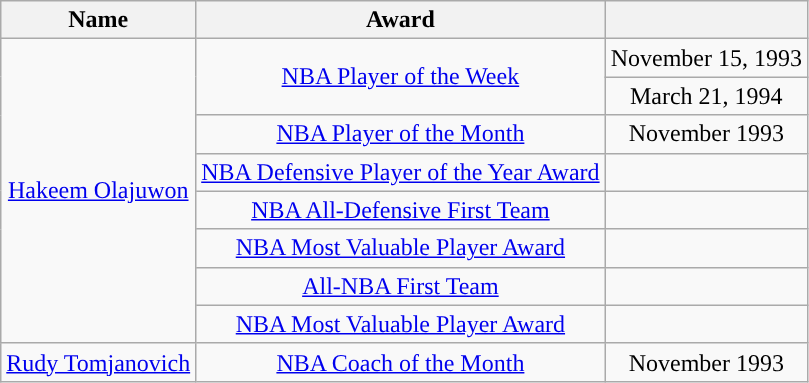<table class="wikitable sortable sortable" style="text-align: center">
<tr>
<th>Name</th>
<th>Award</th>
<th></th>
</tr>
<tr>
<td rowspan="8"><a href='#'>Hakeem Olajuwon</a></td>
<td rowspan="2"><a href='#'>NBA Player of the Week</a></td>
<td>November 15, 1993</td>
</tr>
<tr>
<td>March 21, 1994</td>
</tr>
<tr>
<td><a href='#'>NBA Player of the Month</a></td>
<td>November 1993</td>
</tr>
<tr>
<td><a href='#'>NBA Defensive Player of the Year Award</a></td>
<td></td>
</tr>
<tr>
<td><a href='#'>NBA All-Defensive First Team</a></td>
<td></td>
</tr>
<tr>
<td><a href='#'>NBA Most Valuable Player Award</a></td>
<td></td>
</tr>
<tr>
<td><a href='#'>All-NBA First Team</a></td>
<td></td>
</tr>
<tr>
<td><a href='#'>NBA Most Valuable Player Award</a></td>
<td></td>
</tr>
<tr>
<td><a href='#'>Rudy Tomjanovich</a></td>
<td><a href='#'>NBA Coach of the Month</a></td>
<td>November 1993</td>
</tr>
</table>
